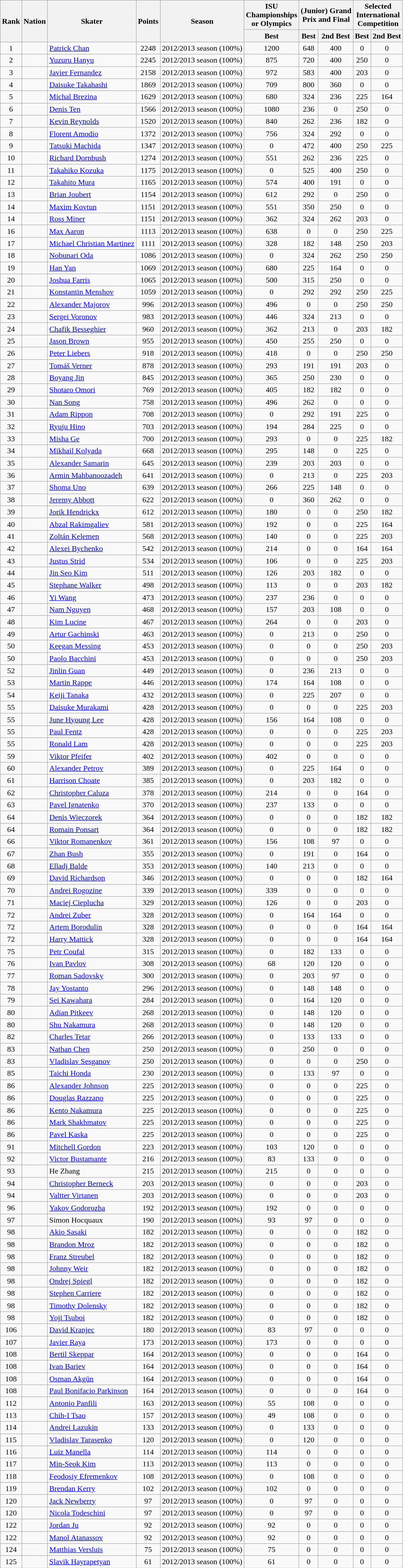<table class="wikitable sortable" style="text-align: center;">
<tr>
<th rowspan="2">Rank</th>
<th rowspan="2">Nation</th>
<th rowspan="2">Skater</th>
<th rowspan="2">Points</th>
<th rowspan="2">Season</th>
<th>ISU <br> Championships <br> or Olympics</th>
<th colspan="2">(Junior) Grand <br> Prix and Final</th>
<th colspan="2">Selected <br> International <br> Competition</th>
</tr>
<tr>
<th>Best</th>
<th>Best</th>
<th>2nd Best</th>
<th>Best</th>
<th>2nd Best</th>
</tr>
<tr>
<td>1</td>
<td style="text-align: left;"></td>
<td style="text-align: left;"><a href='#'>Patrick Chan</a></td>
<td>2248</td>
<td style="text-align: left;">2012/2013 season (100%)</td>
<td>1200</td>
<td>648</td>
<td>400</td>
<td>0</td>
<td>0</td>
</tr>
<tr>
<td>2</td>
<td style="text-align: left;"></td>
<td style="text-align: left;"><a href='#'>Yuzuru Hanyu</a></td>
<td>2245</td>
<td style="text-align: left;">2012/2013 season (100%)</td>
<td>875</td>
<td>720</td>
<td>400</td>
<td>250</td>
<td>0</td>
</tr>
<tr>
<td>3</td>
<td style="text-align: left;"></td>
<td style="text-align: left;"><a href='#'>Javier Fernandez</a></td>
<td>2158</td>
<td style="text-align: left;">2012/2013 season (100%)</td>
<td>972</td>
<td>583</td>
<td>400</td>
<td>203</td>
<td>0</td>
</tr>
<tr>
<td>4</td>
<td style="text-align: left;"></td>
<td style="text-align: left;"><a href='#'>Daisuke Takahashi</a></td>
<td>1869</td>
<td style="text-align: left;">2012/2013 season (100%)</td>
<td>709</td>
<td>800</td>
<td>360</td>
<td>0</td>
<td>0</td>
</tr>
<tr>
<td>5</td>
<td style="text-align: left;"></td>
<td style="text-align: left;"><a href='#'>Michal Brezina</a></td>
<td>1629</td>
<td style="text-align: left;">2012/2013 season (100%)</td>
<td>680</td>
<td>324</td>
<td>236</td>
<td>225</td>
<td>164</td>
</tr>
<tr>
<td>6</td>
<td style="text-align: left;"></td>
<td style="text-align: left;"><a href='#'>Denis Ten</a></td>
<td>1566</td>
<td style="text-align: left;">2012/2013 season (100%)</td>
<td>1080</td>
<td>236</td>
<td>0</td>
<td>250</td>
<td>0</td>
</tr>
<tr>
<td>7</td>
<td style="text-align: left;"></td>
<td style="text-align: left;"><a href='#'>Kevin Reynolds</a></td>
<td>1520</td>
<td style="text-align: left;">2012/2013 season (100%)</td>
<td>840</td>
<td>262</td>
<td>236</td>
<td>182</td>
<td>0</td>
</tr>
<tr>
<td>8</td>
<td style="text-align: left;"></td>
<td style="text-align: left;"><a href='#'>Florent Amodio</a></td>
<td>1372</td>
<td style="text-align: left;">2012/2013 season (100%)</td>
<td>756</td>
<td>324</td>
<td>292</td>
<td>0</td>
<td>0</td>
</tr>
<tr>
<td>9</td>
<td style="text-align: left;"></td>
<td style="text-align: left;"><a href='#'>Tatsuki Machida</a></td>
<td>1347</td>
<td style="text-align: left;">2012/2013 season (100%)</td>
<td>0</td>
<td>472</td>
<td>400</td>
<td>250</td>
<td>225</td>
</tr>
<tr>
<td>10</td>
<td style="text-align: left;"></td>
<td style="text-align: left;"><a href='#'>Richard Dornbush</a></td>
<td>1274</td>
<td style="text-align: left;">2012/2013 season (100%)</td>
<td>551</td>
<td>262</td>
<td>236</td>
<td>225</td>
<td>0</td>
</tr>
<tr>
<td>11</td>
<td style="text-align: left;"></td>
<td style="text-align: left;"><a href='#'>Takahiko Kozuka</a></td>
<td>1175</td>
<td style="text-align: left;">2012/2013 season (100%)</td>
<td>0</td>
<td>525</td>
<td>400</td>
<td>250</td>
<td>0</td>
</tr>
<tr>
<td>12</td>
<td style="text-align: left;"></td>
<td style="text-align: left;"><a href='#'>Takahito Mura</a></td>
<td>1165</td>
<td style="text-align: left;">2012/2013 season (100%)</td>
<td>574</td>
<td>400</td>
<td>191</td>
<td>0</td>
<td>0</td>
</tr>
<tr>
<td>13</td>
<td style="text-align: left;"></td>
<td style="text-align: left;"><a href='#'>Brian Joubert</a></td>
<td>1154</td>
<td style="text-align: left;">2012/2013 season (100%)</td>
<td>612</td>
<td>292</td>
<td>0</td>
<td>250</td>
<td>0</td>
</tr>
<tr>
<td>14</td>
<td style="text-align: left;"></td>
<td style="text-align: left;"><a href='#'>Maxim Kovtun</a></td>
<td>1151</td>
<td style="text-align: left;">2012/2013 season (100%)</td>
<td>551</td>
<td>350</td>
<td>250</td>
<td>0</td>
<td>0</td>
</tr>
<tr>
<td>14</td>
<td style="text-align: left;"></td>
<td style="text-align: left;"><a href='#'>Ross Miner</a></td>
<td>1151</td>
<td style="text-align: left;">2012/2013 season (100%)</td>
<td>362</td>
<td>324</td>
<td>262</td>
<td>203</td>
<td>0</td>
</tr>
<tr>
<td>16</td>
<td style="text-align: left;"></td>
<td style="text-align: left;"><a href='#'>Max Aaron</a></td>
<td>1113</td>
<td style="text-align: left;">2012/2013 season (100%)</td>
<td>638</td>
<td>0</td>
<td>0</td>
<td>250</td>
<td>225</td>
</tr>
<tr>
<td>17</td>
<td style="text-align: left;"></td>
<td style="text-align: left;"><a href='#'>Michael Christian Martinez</a></td>
<td>1111</td>
<td style="text-align: left;">2012/2013 season (100%)</td>
<td>328</td>
<td>182</td>
<td>148</td>
<td>250</td>
<td>203</td>
</tr>
<tr>
<td>18</td>
<td style="text-align: left;"></td>
<td style="text-align: left;"><a href='#'>Nobunari Oda</a></td>
<td>1086</td>
<td style="text-align: left;">2012/2013 season (100%)</td>
<td>0</td>
<td>324</td>
<td>262</td>
<td>250</td>
<td>250</td>
</tr>
<tr>
<td>19</td>
<td style="text-align: left;"></td>
<td style="text-align: left;"><a href='#'>Han Yan</a></td>
<td>1069</td>
<td style="text-align: left;">2012/2013 season (100%)</td>
<td>680</td>
<td>225</td>
<td>164</td>
<td>0</td>
<td>0</td>
</tr>
<tr>
<td>20</td>
<td style="text-align: left;"></td>
<td style="text-align: left;"><a href='#'>Joshua Farris</a></td>
<td>1065</td>
<td style="text-align: left;">2012/2013 season (100%)</td>
<td>500</td>
<td>315</td>
<td>250</td>
<td>0</td>
<td>0</td>
</tr>
<tr>
<td>21</td>
<td style="text-align: left;"></td>
<td style="text-align: left;"><a href='#'>Konstantin Menshov</a></td>
<td>1059</td>
<td style="text-align: left;">2012/2013 season (100%)</td>
<td>0</td>
<td>292</td>
<td>292</td>
<td>250</td>
<td>225</td>
</tr>
<tr>
<td>22</td>
<td style="text-align: left;"></td>
<td style="text-align: left;"><a href='#'>Alexander Majorov</a></td>
<td>996</td>
<td style="text-align: left;">2012/2013 season (100%)</td>
<td>496</td>
<td>0</td>
<td>0</td>
<td>250</td>
<td>250</td>
</tr>
<tr>
<td>23</td>
<td style="text-align: left;"></td>
<td style="text-align: left;"><a href='#'>Sergei Voronov</a></td>
<td>983</td>
<td style="text-align: left;">2012/2013 season (100%)</td>
<td>446</td>
<td>324</td>
<td>213</td>
<td>0</td>
<td>0</td>
</tr>
<tr>
<td>24</td>
<td style="text-align: left;"></td>
<td style="text-align: left;"><a href='#'>Chafik Besseghier</a></td>
<td>960</td>
<td style="text-align: left;">2012/2013 season (100%)</td>
<td>362</td>
<td>213</td>
<td>0</td>
<td>203</td>
<td>182</td>
</tr>
<tr>
<td>25</td>
<td style="text-align: left;"></td>
<td style="text-align: left;"><a href='#'>Jason Brown</a></td>
<td>955</td>
<td style="text-align: left;">2012/2013 season (100%)</td>
<td>450</td>
<td>255</td>
<td>250</td>
<td>0</td>
<td>0</td>
</tr>
<tr>
<td>26</td>
<td style="text-align: left;"></td>
<td style="text-align: left;"><a href='#'>Peter Liebers</a></td>
<td>918</td>
<td style="text-align: left;">2012/2013 season (100%)</td>
<td>418</td>
<td>0</td>
<td>0</td>
<td>250</td>
<td>250</td>
</tr>
<tr>
<td>27</td>
<td style="text-align: left;"></td>
<td style="text-align: left;"><a href='#'>Tomáš Verner</a></td>
<td>878</td>
<td style="text-align: left;">2012/2013 season (100%)</td>
<td>293</td>
<td>191</td>
<td>191</td>
<td>203</td>
<td>0</td>
</tr>
<tr>
<td>28</td>
<td style="text-align: left;"></td>
<td style="text-align: left;"><a href='#'>Boyang Jin</a></td>
<td>845</td>
<td style="text-align: left;">2012/2013 season (100%)</td>
<td>365</td>
<td>250</td>
<td>230</td>
<td>0</td>
<td>0</td>
</tr>
<tr>
<td>29</td>
<td style="text-align: left;"></td>
<td style="text-align: left;"><a href='#'>Shotaro Omori</a></td>
<td>769</td>
<td style="text-align: left;">2012/2013 season (100%)</td>
<td>405</td>
<td>182</td>
<td>182</td>
<td>0</td>
<td>0</td>
</tr>
<tr>
<td>30</td>
<td style="text-align: left;"></td>
<td style="text-align: left;"><a href='#'>Nan Song</a></td>
<td>758</td>
<td style="text-align: left;">2012/2013 season (100%)</td>
<td>496</td>
<td>262</td>
<td>0</td>
<td>0</td>
<td>0</td>
</tr>
<tr>
<td>31</td>
<td style="text-align: left;"></td>
<td style="text-align: left;"><a href='#'>Adam Rippon</a></td>
<td>708</td>
<td style="text-align: left;">2012/2013 season (100%)</td>
<td>0</td>
<td>292</td>
<td>191</td>
<td>225</td>
<td>0</td>
</tr>
<tr>
<td>32</td>
<td style="text-align: left;"></td>
<td style="text-align: left;"><a href='#'>Ryuju Hino</a></td>
<td>703</td>
<td style="text-align: left;">2012/2013 season (100%)</td>
<td>194</td>
<td>284</td>
<td>225</td>
<td>0</td>
<td>0</td>
</tr>
<tr>
<td>33</td>
<td style="text-align: left;"></td>
<td style="text-align: left;"><a href='#'>Misha Ge</a></td>
<td>700</td>
<td style="text-align: left;">2012/2013 season (100%)</td>
<td>293</td>
<td>0</td>
<td>0</td>
<td>225</td>
<td>182</td>
</tr>
<tr>
<td>34</td>
<td style="text-align: left;"></td>
<td style="text-align: left;"><a href='#'>Mikhail Kolyada</a></td>
<td>668</td>
<td style="text-align: left;">2012/2013 season (100%)</td>
<td>295</td>
<td>148</td>
<td>0</td>
<td>225</td>
<td>0</td>
</tr>
<tr>
<td>35</td>
<td style="text-align: left;"></td>
<td style="text-align: left;"><a href='#'>Alexander Samarin</a></td>
<td>645</td>
<td style="text-align: left;">2012/2013 season (100%)</td>
<td>239</td>
<td>203</td>
<td>203</td>
<td>0</td>
<td>0</td>
</tr>
<tr>
<td>36</td>
<td style="text-align: left;"></td>
<td style="text-align: left;"><a href='#'>Armin Mahbanoozadeh</a></td>
<td>641</td>
<td style="text-align: left;">2012/2013 season (100%)</td>
<td>0</td>
<td>213</td>
<td>0</td>
<td>225</td>
<td>203</td>
</tr>
<tr>
<td>37</td>
<td style="text-align: left;"></td>
<td style="text-align: left;"><a href='#'>Shoma Uno</a></td>
<td>639</td>
<td style="text-align: left;">2012/2013 season (100%)</td>
<td>266</td>
<td>225</td>
<td>148</td>
<td>0</td>
<td>0</td>
</tr>
<tr>
<td>38</td>
<td style="text-align: left;"></td>
<td style="text-align: left;"><a href='#'>Jeremy Abbott</a></td>
<td>622</td>
<td style="text-align: left;">2012/2013 season (100%)</td>
<td>0</td>
<td>360</td>
<td>262</td>
<td>0</td>
<td>0</td>
</tr>
<tr>
<td>39</td>
<td style="text-align: left;"></td>
<td style="text-align: left;"><a href='#'>Jorik Hendrickx</a></td>
<td>612</td>
<td style="text-align: left;">2012/2013 season (100%)</td>
<td>180</td>
<td>0</td>
<td>0</td>
<td>250</td>
<td>182</td>
</tr>
<tr>
<td>40</td>
<td style="text-align: left;"></td>
<td style="text-align: left;"><a href='#'>Abzal Rakimgaliev</a></td>
<td>581</td>
<td style="text-align: left;">2012/2013 season (100%)</td>
<td>192</td>
<td>0</td>
<td>0</td>
<td>225</td>
<td>164</td>
</tr>
<tr>
<td>41</td>
<td style="text-align: left;"></td>
<td style="text-align: left;"><a href='#'>Zoltán Kelemen</a></td>
<td>568</td>
<td style="text-align: left;">2012/2013 season (100%)</td>
<td>140</td>
<td>0</td>
<td>0</td>
<td>225</td>
<td>203</td>
</tr>
<tr>
<td>42</td>
<td style="text-align: left;"></td>
<td style="text-align: left;"><a href='#'>Alexei Bychenko</a></td>
<td>542</td>
<td style="text-align: left;">2012/2013 season (100%)</td>
<td>214</td>
<td>0</td>
<td>0</td>
<td>164</td>
<td>164</td>
</tr>
<tr>
<td>43</td>
<td style="text-align: left;"></td>
<td style="text-align: left;"><a href='#'>Justus Strid</a></td>
<td>534</td>
<td style="text-align: left;">2012/2013 season (100%)</td>
<td>106</td>
<td>0</td>
<td>0</td>
<td>225</td>
<td>203</td>
</tr>
<tr>
<td>44</td>
<td style="text-align: left;"></td>
<td style="text-align: left;"><a href='#'>Jin Seo Kim</a></td>
<td>511</td>
<td style="text-align: left;">2012/2013 season (100%)</td>
<td>126</td>
<td>203</td>
<td>182</td>
<td>0</td>
<td>0</td>
</tr>
<tr>
<td>45</td>
<td style="text-align: left;"></td>
<td style="text-align: left;"><a href='#'>Stephane Walker</a></td>
<td>498</td>
<td style="text-align: left;">2012/2013 season (100%)</td>
<td>113</td>
<td>0</td>
<td>0</td>
<td>203</td>
<td>182</td>
</tr>
<tr>
<td>46</td>
<td style="text-align: left;"></td>
<td style="text-align: left;"><a href='#'>Yi Wang</a></td>
<td>473</td>
<td style="text-align: left;">2012/2013 season (100%)</td>
<td>237</td>
<td>236</td>
<td>0</td>
<td>0</td>
<td>0</td>
</tr>
<tr>
<td>47</td>
<td style="text-align: left;"></td>
<td style="text-align: left;"><a href='#'>Nam Nguyen</a></td>
<td>468</td>
<td style="text-align: left;">2012/2013 season (100%)</td>
<td>157</td>
<td>203</td>
<td>108</td>
<td>0</td>
<td>0</td>
</tr>
<tr>
<td>48</td>
<td style="text-align: left;"></td>
<td style="text-align: left;"><a href='#'>Kim Lucine</a></td>
<td>467</td>
<td style="text-align: left;">2012/2013 season (100%)</td>
<td>264</td>
<td>0</td>
<td>0</td>
<td>203</td>
<td>0</td>
</tr>
<tr>
<td>49</td>
<td style="text-align: left;"></td>
<td style="text-align: left;"><a href='#'>Artur Gachinski</a></td>
<td>463</td>
<td style="text-align: left;">2012/2013 season (100%)</td>
<td>0</td>
<td>213</td>
<td>0</td>
<td>250</td>
<td>0</td>
</tr>
<tr>
<td>50</td>
<td style="text-align: left;"></td>
<td style="text-align: left;"><a href='#'>Keegan Messing</a></td>
<td>453</td>
<td style="text-align: left;">2012/2013 season (100%)</td>
<td>0</td>
<td>0</td>
<td>0</td>
<td>250</td>
<td>203</td>
</tr>
<tr>
<td>50</td>
<td style="text-align: left;"></td>
<td style="text-align: left;"><a href='#'>Paolo Bacchini</a></td>
<td>453</td>
<td style="text-align: left;">2012/2013 season (100%)</td>
<td>0</td>
<td>0</td>
<td>0</td>
<td>250</td>
<td>203</td>
</tr>
<tr>
<td>52</td>
<td style="text-align: left;"></td>
<td style="text-align: left;"><a href='#'>Jinlin Guan</a></td>
<td>449</td>
<td style="text-align: left;">2012/2013 season (100%)</td>
<td>0</td>
<td>236</td>
<td>213</td>
<td>0</td>
<td>0</td>
</tr>
<tr>
<td>53</td>
<td style="text-align: left;"></td>
<td style="text-align: left;"><a href='#'>Martin Rappe</a></td>
<td>446</td>
<td style="text-align: left;">2012/2013 season (100%)</td>
<td>174</td>
<td>164</td>
<td>108</td>
<td>0</td>
<td>0</td>
</tr>
<tr>
<td>54</td>
<td style="text-align: left;"></td>
<td style="text-align: left;"><a href='#'>Keiji Tanaka</a></td>
<td>432</td>
<td style="text-align: left;">2012/2013 season (100%)</td>
<td>0</td>
<td>225</td>
<td>207</td>
<td>0</td>
<td>0</td>
</tr>
<tr>
<td>55</td>
<td style="text-align: left;"></td>
<td style="text-align: left;"><a href='#'>Daisuke Murakami</a></td>
<td>428</td>
<td style="text-align: left;">2012/2013 season (100%)</td>
<td>0</td>
<td>0</td>
<td>0</td>
<td>225</td>
<td>203</td>
</tr>
<tr>
<td>55</td>
<td style="text-align: left;"></td>
<td style="text-align: left;"><a href='#'>June Hyoung Lee</a></td>
<td>428</td>
<td style="text-align: left;">2012/2013 season (100%)</td>
<td>156</td>
<td>164</td>
<td>108</td>
<td>0</td>
<td>0</td>
</tr>
<tr>
<td>55</td>
<td style="text-align: left;"></td>
<td style="text-align: left;"><a href='#'>Paul Fentz</a></td>
<td>428</td>
<td style="text-align: left;">2012/2013 season (100%)</td>
<td>0</td>
<td>0</td>
<td>0</td>
<td>225</td>
<td>203</td>
</tr>
<tr>
<td>55</td>
<td style="text-align: left;"></td>
<td style="text-align: left;"><a href='#'>Ronald Lam</a></td>
<td>428</td>
<td style="text-align: left;">2012/2013 season (100%)</td>
<td>0</td>
<td>0</td>
<td>0</td>
<td>225</td>
<td>203</td>
</tr>
<tr>
<td>59</td>
<td style="text-align: left;"></td>
<td style="text-align: left;"><a href='#'>Viktor Pfeifer</a></td>
<td>402</td>
<td style="text-align: left;">2012/2013 season (100%)</td>
<td>402</td>
<td>0</td>
<td>0</td>
<td>0</td>
<td>0</td>
</tr>
<tr>
<td>60</td>
<td style="text-align: left;"></td>
<td style="text-align: left;"><a href='#'>Alexander Petrov</a></td>
<td>389</td>
<td style="text-align: left;">2012/2013 season (100%)</td>
<td>0</td>
<td>225</td>
<td>164</td>
<td>0</td>
<td>0</td>
</tr>
<tr>
<td>61</td>
<td style="text-align: left;"></td>
<td style="text-align: left;"><a href='#'>Harrison Choate</a></td>
<td>385</td>
<td style="text-align: left;">2012/2013 season (100%)</td>
<td>0</td>
<td>203</td>
<td>182</td>
<td>0</td>
<td>0</td>
</tr>
<tr>
<td>62</td>
<td style="text-align: left;"></td>
<td style="text-align: left;"><a href='#'>Christopher Caluza</a></td>
<td>378</td>
<td style="text-align: left;">2012/2013 season (100%)</td>
<td>214</td>
<td>0</td>
<td>0</td>
<td>164</td>
<td>0</td>
</tr>
<tr>
<td>63</td>
<td style="text-align: left;"></td>
<td style="text-align: left;"><a href='#'>Pavel Ignatenko</a></td>
<td>370</td>
<td style="text-align: left;">2012/2013 season (100%)</td>
<td>237</td>
<td>133</td>
<td>0</td>
<td>0</td>
<td>0</td>
</tr>
<tr>
<td>64</td>
<td style="text-align: left;"></td>
<td style="text-align: left;"><a href='#'>Denis Wieczorek</a></td>
<td>364</td>
<td style="text-align: left;">2012/2013 season (100%)</td>
<td>0</td>
<td>0</td>
<td>0</td>
<td>182</td>
<td>182</td>
</tr>
<tr>
<td>64</td>
<td style="text-align: left;"></td>
<td style="text-align: left;"><a href='#'>Romain Ponsart</a></td>
<td>364</td>
<td style="text-align: left;">2012/2013 season (100%)</td>
<td>0</td>
<td>0</td>
<td>0</td>
<td>182</td>
<td>182</td>
</tr>
<tr>
<td>66</td>
<td style="text-align: left;"></td>
<td style="text-align: left;"><a href='#'>Viktor Romanenkov</a></td>
<td>361</td>
<td style="text-align: left;">2012/2013 season (100%)</td>
<td>156</td>
<td>108</td>
<td>97</td>
<td>0</td>
<td>0</td>
</tr>
<tr>
<td>67</td>
<td style="text-align: left;"></td>
<td style="text-align: left;"><a href='#'>Zhan Bush</a></td>
<td>355</td>
<td style="text-align: left;">2012/2013 season (100%)</td>
<td>0</td>
<td>191</td>
<td>0</td>
<td>164</td>
<td>0</td>
</tr>
<tr>
<td>68</td>
<td style="text-align: left;"></td>
<td style="text-align: left;"><a href='#'>Elladj Balde</a></td>
<td>353</td>
<td style="text-align: left;">2012/2013 season (100%)</td>
<td>140</td>
<td>213</td>
<td>0</td>
<td>0</td>
<td>0</td>
</tr>
<tr>
<td>69</td>
<td style="text-align: left;"></td>
<td style="text-align: left;"><a href='#'>David Richardson</a></td>
<td>346</td>
<td style="text-align: left;">2012/2013 season (100%)</td>
<td>0</td>
<td>0</td>
<td>0</td>
<td>182</td>
<td>164</td>
</tr>
<tr>
<td>70</td>
<td style="text-align: left;"></td>
<td style="text-align: left;"><a href='#'>Andrei Rogozine</a></td>
<td>339</td>
<td style="text-align: left;">2012/2013 season (100%)</td>
<td>339</td>
<td>0</td>
<td>0</td>
<td>0</td>
<td>0</td>
</tr>
<tr>
<td>71</td>
<td style="text-align: left;"></td>
<td style="text-align: left;"><a href='#'>Maciej Cieplucha</a></td>
<td>329</td>
<td style="text-align: left;">2012/2013 season (100%)</td>
<td>126</td>
<td>0</td>
<td>0</td>
<td>203</td>
<td>0</td>
</tr>
<tr>
<td>72</td>
<td style="text-align: left;"></td>
<td style="text-align: left;"><a href='#'>Andrei Zuber</a></td>
<td>328</td>
<td style="text-align: left;">2012/2013 season (100%)</td>
<td>0</td>
<td>164</td>
<td>164</td>
<td>0</td>
<td>0</td>
</tr>
<tr>
<td>72</td>
<td style="text-align: left;"></td>
<td style="text-align: left;"><a href='#'>Artem Borodulin</a></td>
<td>328</td>
<td style="text-align: left;">2012/2013 season (100%)</td>
<td>0</td>
<td>0</td>
<td>0</td>
<td>164</td>
<td>164</td>
</tr>
<tr>
<td>72</td>
<td style="text-align: left;"></td>
<td style="text-align: left;"><a href='#'>Harry Mattick</a></td>
<td>328</td>
<td style="text-align: left;">2012/2013 season (100%)</td>
<td>0</td>
<td>0</td>
<td>0</td>
<td>164</td>
<td>164</td>
</tr>
<tr>
<td>75</td>
<td style="text-align: left;"></td>
<td style="text-align: left;"><a href='#'>Petr Coufal</a></td>
<td>315</td>
<td style="text-align: left;">2012/2013 season (100%)</td>
<td>0</td>
<td>182</td>
<td>133</td>
<td>0</td>
<td>0</td>
</tr>
<tr>
<td>76</td>
<td style="text-align: left;"></td>
<td style="text-align: left;"><a href='#'>Ivan Pavlov</a></td>
<td>308</td>
<td style="text-align: left;">2012/2013 season (100%)</td>
<td>68</td>
<td>120</td>
<td>120</td>
<td>0</td>
<td>0</td>
</tr>
<tr>
<td>77</td>
<td style="text-align: left;"></td>
<td style="text-align: left;"><a href='#'>Roman Sadovsky</a></td>
<td>300</td>
<td style="text-align: left;">2012/2013 season (100%)</td>
<td>0</td>
<td>203</td>
<td>97</td>
<td>0</td>
<td>0</td>
</tr>
<tr>
<td>78</td>
<td style="text-align: left;"></td>
<td style="text-align: left;"><a href='#'>Jay Yostanto</a></td>
<td>296</td>
<td style="text-align: left;">2012/2013 season (100%)</td>
<td>0</td>
<td>148</td>
<td>148</td>
<td>0</td>
<td>0</td>
</tr>
<tr>
<td>79</td>
<td style="text-align: left;"></td>
<td style="text-align: left;"><a href='#'>Sei Kawahara</a></td>
<td>284</td>
<td style="text-align: left;">2012/2013 season (100%)</td>
<td>0</td>
<td>164</td>
<td>120</td>
<td>0</td>
<td>0</td>
</tr>
<tr>
<td>80</td>
<td style="text-align: left;"></td>
<td style="text-align: left;"><a href='#'>Adian Pitkeev</a></td>
<td>268</td>
<td style="text-align: left;">2012/2013 season (100%)</td>
<td>0</td>
<td>148</td>
<td>120</td>
<td>0</td>
<td>0</td>
</tr>
<tr>
<td>80</td>
<td style="text-align: left;"></td>
<td style="text-align: left;"><a href='#'>Shu Nakamura</a></td>
<td>268</td>
<td style="text-align: left;">2012/2013 season (100%)</td>
<td>0</td>
<td>148</td>
<td>120</td>
<td>0</td>
<td>0</td>
</tr>
<tr>
<td>82</td>
<td style="text-align: left;"></td>
<td style="text-align: left;"><a href='#'>Charles Tetar</a></td>
<td>266</td>
<td style="text-align: left;">2012/2013 season (100%)</td>
<td>0</td>
<td>133</td>
<td>133</td>
<td>0</td>
<td>0</td>
</tr>
<tr>
<td>83</td>
<td style="text-align: left;"></td>
<td style="text-align: left;"><a href='#'>Nathan Chen</a></td>
<td>250</td>
<td style="text-align: left;">2012/2013 season (100%)</td>
<td>0</td>
<td>250</td>
<td>0</td>
<td>0</td>
<td>0</td>
</tr>
<tr>
<td>83</td>
<td style="text-align: left;"></td>
<td style="text-align: left;"><a href='#'>Vladislav Sesganov</a></td>
<td>250</td>
<td style="text-align: left;">2012/2013 season (100%)</td>
<td>0</td>
<td>0</td>
<td>0</td>
<td>250</td>
<td>0</td>
</tr>
<tr>
<td>85</td>
<td style="text-align: left;"></td>
<td style="text-align: left;"><a href='#'>Taichi Honda</a></td>
<td>230</td>
<td style="text-align: left;">2012/2013 season (100%)</td>
<td>0</td>
<td>133</td>
<td>97</td>
<td>0</td>
<td>0</td>
</tr>
<tr>
<td>86</td>
<td style="text-align: left;"></td>
<td style="text-align: left;"><a href='#'>Alexander Johnson</a></td>
<td>225</td>
<td style="text-align: left;">2012/2013 season (100%)</td>
<td>0</td>
<td>0</td>
<td>0</td>
<td>225</td>
<td>0</td>
</tr>
<tr>
<td>86</td>
<td style="text-align: left;"></td>
<td style="text-align: left;"><a href='#'>Douglas Razzano</a></td>
<td>225</td>
<td style="text-align: left;">2012/2013 season (100%)</td>
<td>0</td>
<td>0</td>
<td>0</td>
<td>225</td>
<td>0</td>
</tr>
<tr>
<td>86</td>
<td style="text-align: left;"></td>
<td style="text-align: left;"><a href='#'>Kento Nakamura</a></td>
<td>225</td>
<td style="text-align: left;">2012/2013 season (100%)</td>
<td>0</td>
<td>0</td>
<td>0</td>
<td>225</td>
<td>0</td>
</tr>
<tr>
<td>86</td>
<td style="text-align: left;"></td>
<td style="text-align: left;"><a href='#'>Mark Shakhmatov</a></td>
<td>225</td>
<td style="text-align: left;">2012/2013 season (100%)</td>
<td>0</td>
<td>0</td>
<td>0</td>
<td>225</td>
<td>0</td>
</tr>
<tr>
<td>86</td>
<td style="text-align: left;"></td>
<td style="text-align: left;"><a href='#'>Pavel Kaska</a></td>
<td>225</td>
<td style="text-align: left;">2012/2013 season (100%)</td>
<td>0</td>
<td>0</td>
<td>0</td>
<td>225</td>
<td>0</td>
</tr>
<tr>
<td>91</td>
<td style="text-align: left;"></td>
<td style="text-align: left;"><a href='#'>Mitchell Gordon</a></td>
<td>223</td>
<td style="text-align: left;">2012/2013 season (100%)</td>
<td>103</td>
<td>120</td>
<td>0</td>
<td>0</td>
<td>0</td>
</tr>
<tr>
<td>92</td>
<td style="text-align: left;"></td>
<td style="text-align: left;"><a href='#'>Victor Bustamante</a></td>
<td>216</td>
<td style="text-align: left;">2012/2013 season (100%)</td>
<td>83</td>
<td>133</td>
<td>0</td>
<td>0</td>
<td>0</td>
</tr>
<tr>
<td>93</td>
<td style="text-align: left;"></td>
<td style="text-align: left;">He Zhang</td>
<td>215</td>
<td style="text-align: left;">2012/2013 season (100%)</td>
<td>215</td>
<td>0</td>
<td>0</td>
<td>0</td>
<td>0</td>
</tr>
<tr>
<td>94</td>
<td style="text-align: left;"></td>
<td style="text-align: left;"><a href='#'>Christopher Berneck</a></td>
<td>203</td>
<td style="text-align: left;">2012/2013 season (100%)</td>
<td>0</td>
<td>0</td>
<td>0</td>
<td>203</td>
<td>0</td>
</tr>
<tr>
<td>94</td>
<td style="text-align: left;"></td>
<td style="text-align: left;"><a href='#'>Valtter Virtanen</a></td>
<td>203</td>
<td style="text-align: left;">2012/2013 season (100%)</td>
<td>0</td>
<td>0</td>
<td>0</td>
<td>203</td>
<td>0</td>
</tr>
<tr>
<td>96</td>
<td style="text-align: left;"></td>
<td style="text-align: left;"><a href='#'>Yakov Godorozha</a></td>
<td>192</td>
<td style="text-align: left;">2012/2013 season (100%)</td>
<td>192</td>
<td>0</td>
<td>0</td>
<td>0</td>
<td>0</td>
</tr>
<tr>
<td>97</td>
<td style="text-align: left;"></td>
<td style="text-align: left;">Simon Hocquaux</td>
<td>190</td>
<td style="text-align: left;">2012/2013 season (100%)</td>
<td>93</td>
<td>97</td>
<td>0</td>
<td>0</td>
<td>0</td>
</tr>
<tr>
<td>98</td>
<td style="text-align: left;"></td>
<td style="text-align: left;"><a href='#'>Akio Sasaki</a></td>
<td>182</td>
<td style="text-align: left;">2012/2013 season (100%)</td>
<td>0</td>
<td>0</td>
<td>0</td>
<td>182</td>
<td>0</td>
</tr>
<tr>
<td>98</td>
<td style="text-align: left;"></td>
<td style="text-align: left;"><a href='#'>Brandon Mroz</a></td>
<td>182</td>
<td style="text-align: left;">2012/2013 season (100%)</td>
<td>0</td>
<td>0</td>
<td>0</td>
<td>182</td>
<td>0</td>
</tr>
<tr>
<td>98</td>
<td style="text-align: left;"></td>
<td style="text-align: left;"><a href='#'>Franz Streubel</a></td>
<td>182</td>
<td style="text-align: left;">2012/2013 season (100%)</td>
<td>0</td>
<td>0</td>
<td>0</td>
<td>182</td>
<td>0</td>
</tr>
<tr>
<td>98</td>
<td style="text-align: left;"></td>
<td style="text-align: left;"><a href='#'>Johnny Weir</a></td>
<td>182</td>
<td style="text-align: left;">2012/2013 season (100%)</td>
<td>0</td>
<td>0</td>
<td>0</td>
<td>182</td>
<td>0</td>
</tr>
<tr>
<td>98</td>
<td style="text-align: left;"></td>
<td style="text-align: left;"><a href='#'>Ondrej Spiegl</a></td>
<td>182</td>
<td style="text-align: left;">2012/2013 season (100%)</td>
<td>0</td>
<td>0</td>
<td>0</td>
<td>182</td>
<td>0</td>
</tr>
<tr>
<td>98</td>
<td style="text-align: left;"></td>
<td style="text-align: left;"><a href='#'>Stephen Carriere</a></td>
<td>182</td>
<td style="text-align: left;">2012/2013 season (100%)</td>
<td>0</td>
<td>0</td>
<td>0</td>
<td>182</td>
<td>0</td>
</tr>
<tr>
<td>98</td>
<td style="text-align: left;"></td>
<td style="text-align: left;"><a href='#'>Timothy Dolensky</a></td>
<td>182</td>
<td style="text-align: left;">2012/2013 season (100%)</td>
<td>0</td>
<td>0</td>
<td>0</td>
<td>182</td>
<td>0</td>
</tr>
<tr>
<td>98</td>
<td style="text-align: left;"></td>
<td style="text-align: left;"><a href='#'>Yoji Tsuboi</a></td>
<td>182</td>
<td style="text-align: left;">2012/2013 season (100%)</td>
<td>0</td>
<td>0</td>
<td>0</td>
<td>182</td>
<td>0</td>
</tr>
<tr>
<td>106</td>
<td style="text-align: left;"></td>
<td style="text-align: left;"><a href='#'>David Kranjec</a></td>
<td>180</td>
<td style="text-align: left;">2012/2013 season (100%)</td>
<td>83</td>
<td>97</td>
<td>0</td>
<td>0</td>
<td>0</td>
</tr>
<tr>
<td>107</td>
<td style="text-align: left;"></td>
<td style="text-align: left;"><a href='#'>Javier Raya</a></td>
<td>173</td>
<td style="text-align: left;">2012/2013 season (100%)</td>
<td>173</td>
<td>0</td>
<td>0</td>
<td>0</td>
<td>0</td>
</tr>
<tr>
<td>108</td>
<td style="text-align: left;"></td>
<td style="text-align: left;"><a href='#'>Bertil Skeppar</a></td>
<td>164</td>
<td style="text-align: left;">2012/2013 season (100%)</td>
<td>0</td>
<td>0</td>
<td>0</td>
<td>164</td>
<td>0</td>
</tr>
<tr>
<td>108</td>
<td style="text-align: left;"></td>
<td style="text-align: left;"><a href='#'>Ivan Bariev</a></td>
<td>164</td>
<td style="text-align: left;">2012/2013 season (100%)</td>
<td>0</td>
<td>0</td>
<td>0</td>
<td>164</td>
<td>0</td>
</tr>
<tr>
<td>108</td>
<td style="text-align: left;"></td>
<td style="text-align: left;"><a href='#'>Osman Akgün</a></td>
<td>164</td>
<td style="text-align: left;">2012/2013 season (100%)</td>
<td>0</td>
<td>0</td>
<td>0</td>
<td>164</td>
<td>0</td>
</tr>
<tr>
<td>108</td>
<td style="text-align: left;"></td>
<td style="text-align: left;"><a href='#'>Paul Bonifacio Parkinson</a></td>
<td>164</td>
<td style="text-align: left;">2012/2013 season (100%)</td>
<td>0</td>
<td>0</td>
<td>0</td>
<td>164</td>
<td>0</td>
</tr>
<tr>
<td>112</td>
<td style="text-align: left;"></td>
<td style="text-align: left;"><a href='#'>Antonio Panfili</a></td>
<td>163</td>
<td style="text-align: left;">2012/2013 season (100%)</td>
<td>55</td>
<td>108</td>
<td>0</td>
<td>0</td>
<td>0</td>
</tr>
<tr>
<td>113</td>
<td style="text-align: left;"></td>
<td style="text-align: left;"><a href='#'>Chih-I Tsao</a></td>
<td>157</td>
<td style="text-align: left;">2012/2013 season (100%)</td>
<td>49</td>
<td>108</td>
<td>0</td>
<td>0</td>
<td>0</td>
</tr>
<tr>
<td>114</td>
<td style="text-align: left;"></td>
<td style="text-align: left;"><a href='#'>Andrei Lazukin</a></td>
<td>133</td>
<td style="text-align: left;">2012/2013 season (100%)</td>
<td>0</td>
<td>133</td>
<td>0</td>
<td>0</td>
<td>0</td>
</tr>
<tr>
<td>115</td>
<td style="text-align: left;"></td>
<td style="text-align: left;"><a href='#'>Vladislav Tarasenko</a></td>
<td>120</td>
<td style="text-align: left;">2012/2013 season (100%)</td>
<td>0</td>
<td>120</td>
<td>0</td>
<td>0</td>
<td>0</td>
</tr>
<tr>
<td>116</td>
<td style="text-align: left;"></td>
<td style="text-align: left;"><a href='#'>Luiz Manella</a></td>
<td>114</td>
<td style="text-align: left;">2012/2013 season (100%)</td>
<td>114</td>
<td>0</td>
<td>0</td>
<td>0</td>
<td>0</td>
</tr>
<tr>
<td>117</td>
<td style="text-align: left;"></td>
<td style="text-align: left;"><a href='#'>Min-Seok Kim</a></td>
<td>113</td>
<td style="text-align: left;">2012/2013 season (100%)</td>
<td>113</td>
<td>0</td>
<td>0</td>
<td>0</td>
<td>0</td>
</tr>
<tr>
<td>118</td>
<td style="text-align: left;"></td>
<td style="text-align: left;"><a href='#'>Feodosiy Efremenkov</a></td>
<td>108</td>
<td style="text-align: left;">2012/2013 season (100%)</td>
<td>0</td>
<td>108</td>
<td>0</td>
<td>0</td>
<td>0</td>
</tr>
<tr>
<td>119</td>
<td style="text-align: left;"></td>
<td style="text-align: left;"><a href='#'>Brendan Kerry</a></td>
<td>102</td>
<td style="text-align: left;">2012/2013 season (100%)</td>
<td>102</td>
<td>0</td>
<td>0</td>
<td>0</td>
<td>0</td>
</tr>
<tr>
<td>120</td>
<td style="text-align: left;"></td>
<td style="text-align: left;"><a href='#'>Jack Newberry</a></td>
<td>97</td>
<td style="text-align: left;">2012/2013 season (100%)</td>
<td>0</td>
<td>97</td>
<td>0</td>
<td>0</td>
<td>0</td>
</tr>
<tr>
<td>120</td>
<td style="text-align: left;"></td>
<td style="text-align: left;"><a href='#'>Nicola Todeschini</a></td>
<td>97</td>
<td style="text-align: left;">2012/2013 season (100%)</td>
<td>0</td>
<td>97</td>
<td>0</td>
<td>0</td>
<td>0</td>
</tr>
<tr>
<td>122</td>
<td style="text-align: left;"></td>
<td style="text-align: left;"><a href='#'>Jordan Ju</a></td>
<td>92</td>
<td style="text-align: left;">2012/2013 season (100%)</td>
<td>92</td>
<td>0</td>
<td>0</td>
<td>0</td>
<td>0</td>
</tr>
<tr>
<td>122</td>
<td style="text-align: left;"></td>
<td style="text-align: left;"><a href='#'>Manol Atanassov</a></td>
<td>92</td>
<td style="text-align: left;">2012/2013 season (100%)</td>
<td>92</td>
<td>0</td>
<td>0</td>
<td>0</td>
<td>0</td>
</tr>
<tr>
<td>124</td>
<td style="text-align: left;"></td>
<td style="text-align: left;"><a href='#'>Matthias Versluis</a></td>
<td>75</td>
<td style="text-align: left;">2012/2013 season (100%)</td>
<td>75</td>
<td>0</td>
<td>0</td>
<td>0</td>
<td>0</td>
</tr>
<tr>
<td>125</td>
<td style="text-align: left;"></td>
<td style="text-align: left;"><a href='#'>Slavik Hayrapetyan</a></td>
<td>61</td>
<td style="text-align: left;">2012/2013 season (100%)</td>
<td>61</td>
<td>0</td>
<td>0</td>
<td>0</td>
<td>0</td>
</tr>
</table>
